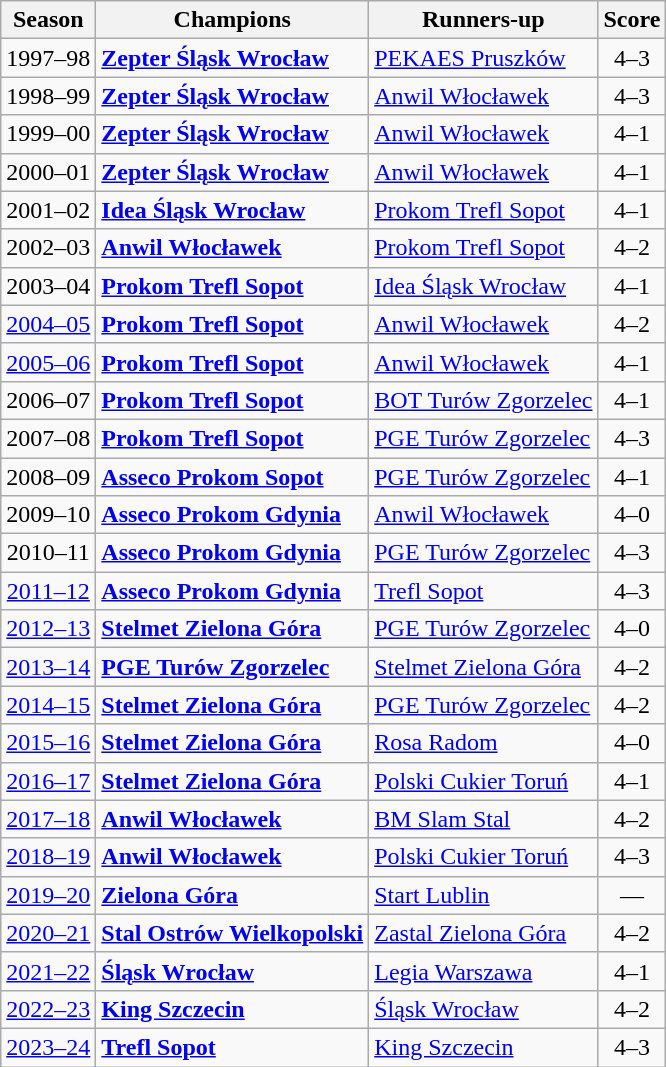<table class="wikitable sortable">
<tr>
<th>Season</th>
<th>Champions</th>
<th>Runners-up</th>
<th>Score</th>
</tr>
<tr>
<td style="text-align:center;">1997–98</td>
<td><strong><a href='#'>Zepter Śląsk Wrocław</a></strong></td>
<td><a href='#'>PEKAES Pruszków</a></td>
<td style="text-align:center;">4–3</td>
</tr>
<tr>
<td style="text-align:center;">1998–99</td>
<td><strong><a href='#'>Zepter Śląsk Wrocław</a></strong></td>
<td><a href='#'>Anwil Włocławek</a></td>
<td style="text-align:center;">4–3</td>
</tr>
<tr>
<td style="text-align:center;">1999–00</td>
<td><strong><a href='#'>Zepter Śląsk Wrocław</a></strong></td>
<td><a href='#'>Anwil Włocławek</a></td>
<td style="text-align:center;">4–1</td>
</tr>
<tr>
<td style="text-align:center;">2000–01</td>
<td><strong><a href='#'>Zepter Śląsk Wrocław</a></strong></td>
<td><a href='#'>Anwil Włocławek</a></td>
<td style="text-align:center;">4–1</td>
</tr>
<tr>
<td style="text-align:center;">2001–02</td>
<td><strong><a href='#'>Idea Śląsk Wrocław</a></strong></td>
<td><a href='#'>Prokom Trefl Sopot</a></td>
<td style="text-align:center;">4–1</td>
</tr>
<tr>
<td style="text-align:center;">2002–03</td>
<td><strong><a href='#'>Anwil Włocławek</a></strong></td>
<td><a href='#'>Prokom Trefl Sopot</a></td>
<td style="text-align:center;">4–2</td>
</tr>
<tr>
<td style="text-align:center;">2003–04</td>
<td><strong><a href='#'>Prokom Trefl Sopot</a></strong></td>
<td><a href='#'>Idea Śląsk Wrocław</a></td>
<td style="text-align:center;">4–1</td>
</tr>
<tr>
<td style="text-align:center;"><a href='#'>2004–05</a></td>
<td><strong><a href='#'>Prokom Trefl Sopot</a></strong></td>
<td><a href='#'>Anwil Włocławek</a></td>
<td style="text-align:center;">4–2</td>
</tr>
<tr>
<td style="text-align:center;"><a href='#'>2005–06</a></td>
<td><strong><a href='#'>Prokom Trefl Sopot</a></strong></td>
<td><a href='#'>Anwil Włocławek</a></td>
<td style="text-align:center;">4–1</td>
</tr>
<tr>
<td style="text-align:center;">2006–07</td>
<td><strong><a href='#'>Prokom Trefl Sopot</a></strong></td>
<td><a href='#'>BOT Turów Zgorzelec</a></td>
<td style="text-align:center;">4–1</td>
</tr>
<tr>
<td style="text-align:center;">2007–08</td>
<td><strong><a href='#'>Prokom Trefl Sopot</a></strong></td>
<td><a href='#'>PGE Turów Zgorzelec</a></td>
<td style="text-align:center;">4–3</td>
</tr>
<tr>
<td style="text-align:center;">2008–09</td>
<td><strong><a href='#'>Asseco Prokom Sopot</a></strong></td>
<td><a href='#'>PGE Turów Zgorzelec</a></td>
<td style="text-align:center;">4–1</td>
</tr>
<tr>
<td style="text-align:center;">2009–10</td>
<td><strong><a href='#'>Asseco Prokom Gdynia</a></strong></td>
<td><a href='#'>Anwil Włocławek</a></td>
<td style="text-align:center;">4–0</td>
</tr>
<tr>
<td style="text-align:center;">2010–11</td>
<td><strong><a href='#'>Asseco Prokom Gdynia</a></strong></td>
<td><a href='#'>PGE Turów Zgorzelec</a></td>
<td style="text-align:center;">4–3</td>
</tr>
<tr>
<td style="text-align:center;"><a href='#'>2011–12</a></td>
<td><strong><a href='#'>Asseco Prokom Gdynia</a></strong></td>
<td><a href='#'>Trefl Sopot</a></td>
<td style="text-align:center;">4–3</td>
</tr>
<tr>
<td style="text-align:center;"><a href='#'>2012–13</a></td>
<td><strong><a href='#'>Stelmet Zielona Góra</a></strong></td>
<td><a href='#'>PGE Turów Zgorzelec</a></td>
<td style="text-align:center;">4–0</td>
</tr>
<tr>
<td style="text-align:center;"><a href='#'>2013–14</a></td>
<td><strong><a href='#'>PGE Turów Zgorzelec</a></strong></td>
<td><a href='#'>Stelmet Zielona Góra</a></td>
<td style="text-align:center;">4–2</td>
</tr>
<tr>
<td style="text-align:center;"><a href='#'>2014–15</a></td>
<td><strong><a href='#'>Stelmet Zielona Góra</a></strong></td>
<td><a href='#'>PGE Turów Zgorzelec</a></td>
<td style="text-align:center;">4–2</td>
</tr>
<tr>
<td style="text-align:center;"><a href='#'>2015–16</a></td>
<td><strong><a href='#'>Stelmet Zielona Góra</a></strong></td>
<td><a href='#'>Rosa Radom</a></td>
<td style="text-align:center;">4–0</td>
</tr>
<tr>
<td style="text-align:center;"><a href='#'>2016–17</a></td>
<td><strong><a href='#'>Stelmet Zielona Góra</a></strong></td>
<td><a href='#'>Polski Cukier Toruń</a></td>
<td style="text-align:center;">4–1</td>
</tr>
<tr>
<td style="text-align:center;"><a href='#'>2017–18</a></td>
<td><strong><a href='#'>Anwil Włocławek</a></strong></td>
<td><a href='#'>BM Slam Stal</a></td>
<td style="text-align:center;">4–2</td>
</tr>
<tr>
<td style="text-align:center;"><a href='#'>2018–19</a></td>
<td><strong><a href='#'>Anwil Włocławek</a></strong></td>
<td><a href='#'>Polski Cukier Toruń</a></td>
<td style="text-align:center;">4–3</td>
</tr>
<tr>
<td style="text-align:center;"><a href='#'>2019–20</a></td>
<td><strong><a href='#'>Zielona Góra</a></strong></td>
<td><a href='#'>Start Lublin</a></td>
<td style="text-align:center;">—</td>
</tr>
<tr>
<td style="text-align:center;"><a href='#'>2020–21</a></td>
<td><strong><a href='#'>Stal Ostrów Wielkopolski</a></strong></td>
<td><a href='#'>Zastal Zielona Góra</a></td>
<td style="text-align:center;">4–2</td>
</tr>
<tr>
<td style="text-align:center;"><a href='#'>2021–22</a></td>
<td><strong><a href='#'>Śląsk Wrocław</a></strong></td>
<td><a href='#'>Legia Warszawa</a></td>
<td style="text-align:center;">4–1</td>
</tr>
<tr>
<td style="text-align:center;"><a href='#'>2022–23</a></td>
<td><strong><a href='#'>King Szczecin</a></strong></td>
<td><a href='#'>Śląsk Wrocław</a></td>
<td style="text-align:center;">4–2</td>
</tr>
<tr>
<td style="text-align:center;"><a href='#'>2023–24</a></td>
<td><strong><a href='#'>Trefl Sopot</a></strong></td>
<td><a href='#'>King Szczecin</a></td>
<td style="text-align:center;">4–3</td>
</tr>
</table>
